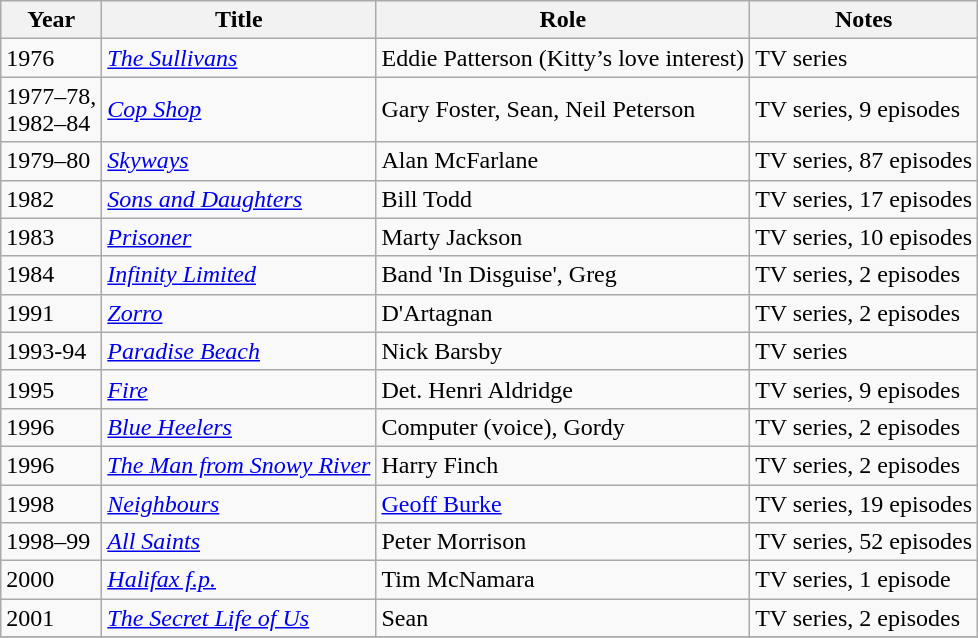<table class="wikitable">
<tr>
<th>Year</th>
<th>Title</th>
<th>Role</th>
<th>Notes</th>
</tr>
<tr>
<td>1976</td>
<td><em><a href='#'>The Sullivans</a></em></td>
<td>Eddie Patterson (Kitty’s love interest)</td>
<td>TV series</td>
</tr>
<tr>
<td>1977–78,<br>1982–84</td>
<td><em><a href='#'>Cop Shop</a></em></td>
<td>Gary Foster, Sean, Neil Peterson</td>
<td>TV series, 9 episodes</td>
</tr>
<tr>
<td>1979–80</td>
<td><em><a href='#'>Skyways</a></em></td>
<td>Alan McFarlane</td>
<td>TV series, 87 episodes</td>
</tr>
<tr>
<td>1982</td>
<td><em><a href='#'>Sons and Daughters</a></em></td>
<td>Bill Todd</td>
<td>TV series, 17 episodes</td>
</tr>
<tr>
<td>1983</td>
<td><em><a href='#'>Prisoner</a></em></td>
<td>Marty Jackson</td>
<td>TV series, 10 episodes</td>
</tr>
<tr>
<td>1984</td>
<td><em><a href='#'>Infinity Limited</a></em></td>
<td>Band 'In Disguise', Greg</td>
<td>TV series, 2 episodes</td>
</tr>
<tr>
<td>1991</td>
<td><em><a href='#'>Zorro</a></em></td>
<td>D'Artagnan</td>
<td>TV series, 2 episodes</td>
</tr>
<tr>
<td>1993-94</td>
<td><em><a href='#'>Paradise Beach</a></em></td>
<td>Nick Barsby</td>
<td>TV series</td>
</tr>
<tr>
<td>1995</td>
<td><em><a href='#'>Fire</a></em></td>
<td>Det. Henri Aldridge</td>
<td>TV series, 9 episodes</td>
</tr>
<tr>
<td>1996</td>
<td><em><a href='#'>Blue Heelers</a></em></td>
<td>Computer (voice), Gordy</td>
<td>TV series, 2 episodes</td>
</tr>
<tr>
<td>1996</td>
<td><em><a href='#'>The Man from Snowy River</a></em></td>
<td>Harry Finch</td>
<td>TV series, 2 episodes</td>
</tr>
<tr>
<td>1998</td>
<td><em><a href='#'>Neighbours</a></em></td>
<td><a href='#'>Geoff Burke</a></td>
<td>TV series, 19 episodes</td>
</tr>
<tr>
<td>1998–99</td>
<td><em><a href='#'>All Saints</a></em></td>
<td>Peter Morrison</td>
<td>TV series, 52 episodes</td>
</tr>
<tr>
<td>2000</td>
<td><em><a href='#'>Halifax f.p.</a></em></td>
<td>Tim McNamara</td>
<td>TV series, 1 episode</td>
</tr>
<tr>
<td>2001</td>
<td><em><a href='#'>The Secret Life of Us</a></em></td>
<td>Sean</td>
<td>TV series, 2 episodes</td>
</tr>
<tr>
</tr>
</table>
